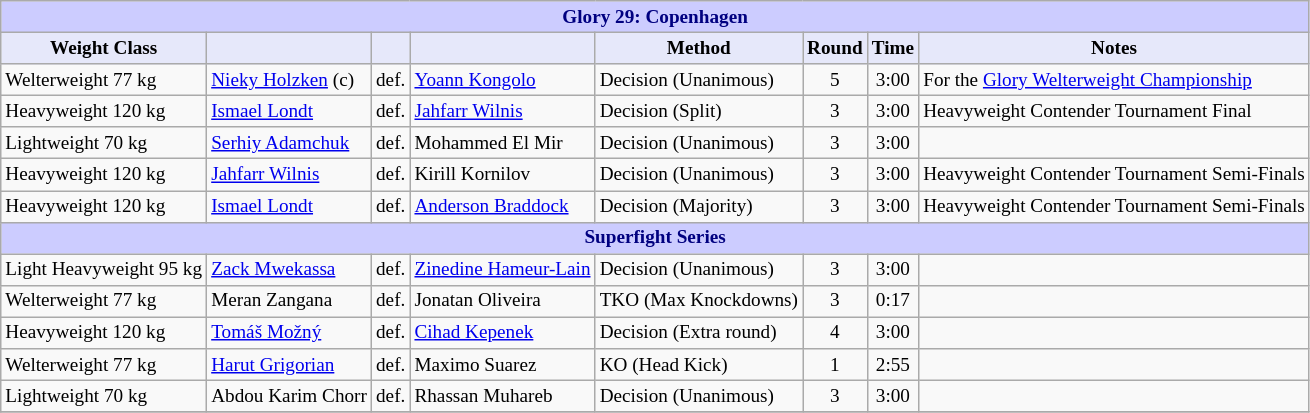<table class="wikitable" style="font-size: 80%;">
<tr>
<th colspan="8" style="background-color: #ccf; color: #000080; text-align: center;"><strong>Glory 29: Copenhagen</strong></th>
</tr>
<tr>
<th colspan="1" style="background-color: #E6E8FA; color: #000000; text-align: center;">Weight Class</th>
<th colspan="1" style="background-color: #E6E8FA; color: #000000; text-align: center;"></th>
<th colspan="1" style="background-color: #E6E8FA; color: #000000; text-align: center;"></th>
<th colspan="1" style="background-color: #E6E8FA; color: #000000; text-align: center;"></th>
<th colspan="1" style="background-color: #E6E8FA; color: #000000; text-align: center;">Method</th>
<th colspan="1" style="background-color: #E6E8FA; color: #000000; text-align: center;">Round</th>
<th colspan="1" style="background-color: #E6E8FA; color: #000000; text-align: center;">Time</th>
<th colspan="1" style="background-color: #E6E8FA; color: #000000; text-align: center;">Notes</th>
</tr>
<tr>
<td>Welterweight 77 kg</td>
<td> <a href='#'>Nieky Holzken</a> (c)</td>
<td align=center>def.</td>
<td> <a href='#'>Yoann Kongolo</a></td>
<td>Decision (Unanimous)</td>
<td align=center>5</td>
<td align=center>3:00</td>
<td>For the <a href='#'>Glory Welterweight Championship</a></td>
</tr>
<tr>
<td>Heavyweight 120 kg</td>
<td> <a href='#'>Ismael Londt</a></td>
<td align=center>def.</td>
<td> <a href='#'>Jahfarr Wilnis</a></td>
<td>Decision (Split)</td>
<td align=center>3</td>
<td align=center>3:00</td>
<td>Heavyweight Contender Tournament Final</td>
</tr>
<tr>
<td>Lightweight 70 kg</td>
<td> <a href='#'>Serhiy Adamchuk</a></td>
<td align=center>def.</td>
<td> Mohammed El Mir</td>
<td>Decision (Unanimous)</td>
<td align=center>3</td>
<td align=center>3:00</td>
<td></td>
</tr>
<tr>
<td>Heavyweight 120 kg</td>
<td> <a href='#'>Jahfarr Wilnis</a></td>
<td align=center>def.</td>
<td> Kirill Kornilov</td>
<td>Decision (Unanimous)</td>
<td align=center>3</td>
<td align=center>3:00</td>
<td>Heavyweight Contender Tournament Semi-Finals</td>
</tr>
<tr>
<td>Heavyweight 120 kg</td>
<td> <a href='#'>Ismael Londt</a></td>
<td align=center>def.</td>
<td> <a href='#'>Anderson Braddock</a></td>
<td>Decision (Majority)</td>
<td align=center>3</td>
<td align=center>3:00</td>
<td>Heavyweight Contender Tournament Semi-Finals</td>
</tr>
<tr>
<th colspan="8" style="background-color: #ccf; color: #000080; text-align: center;"><strong>Superfight Series</strong></th>
</tr>
<tr>
<td>Light Heavyweight 95 kg</td>
<td> <a href='#'>Zack Mwekassa</a></td>
<td align=center>def.</td>
<td> <a href='#'>Zinedine Hameur-Lain</a></td>
<td>Decision (Unanimous)</td>
<td align=center>3</td>
<td align=center>3:00</td>
<td></td>
</tr>
<tr>
<td>Welterweight 77 kg</td>
<td> Meran Zangana</td>
<td align=center>def.</td>
<td> Jonatan Oliveira</td>
<td>TKO  (Max Knockdowns)</td>
<td align=center>3</td>
<td align=center>0:17</td>
<td></td>
</tr>
<tr>
<td>Heavyweight 120 kg</td>
<td> <a href='#'>Tomáš Možný</a></td>
<td align=center>def.</td>
<td> <a href='#'>Cihad Kepenek</a></td>
<td>Decision (Extra round)</td>
<td align=center>4</td>
<td align=center>3:00</td>
<td></td>
</tr>
<tr>
<td>Welterweight 77 kg</td>
<td> <a href='#'>Harut Grigorian</a></td>
<td align=center>def.</td>
<td> Maximo Suarez</td>
<td>KO (Head Kick)</td>
<td align=center>1</td>
<td align=center>2:55</td>
<td></td>
</tr>
<tr>
<td>Lightweight 70 kg</td>
<td> Abdou Karim Chorr</td>
<td align=center>def.</td>
<td> Rhassan Muhareb</td>
<td>Decision (Unanimous)</td>
<td align=center>3</td>
<td align=center>3:00</td>
<td></td>
</tr>
<tr>
</tr>
</table>
